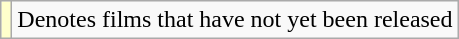<table class="wikitable sortable">
<tr>
<td style="background:#FFFFCC;"></td>
<td>Denotes films that have not yet been released</td>
</tr>
</table>
